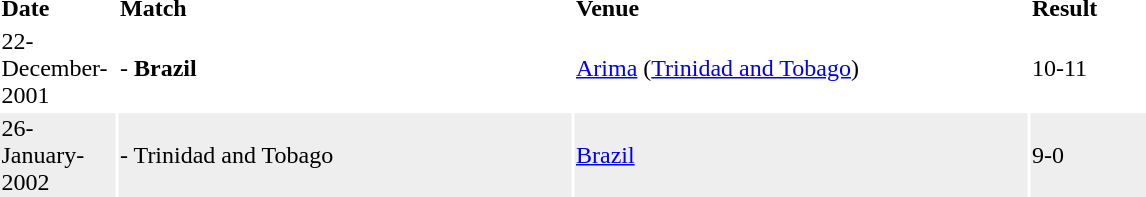<table>
<tr>
<td width="75"><strong>Date</strong></td>
<td width="300"><strong>Match</strong></td>
<td width="300"><strong>Venue</strong></td>
<td width="75"><strong>Result</strong></td>
</tr>
<tr>
<td>22-December-2001</td>
<td> - <strong>Brazil</strong></td>
<td><a href='#'>Arima</a> (<a href='#'>Trinidad and Tobago</a>)</td>
<td>10-11</td>
</tr>
<tr bgcolor="#eeeeee">
<td>26-January-2002</td>
<td><strong></strong> - Trinidad and Tobago</td>
<td><a href='#'>Brazil</a></td>
<td>9-0</td>
</tr>
</table>
